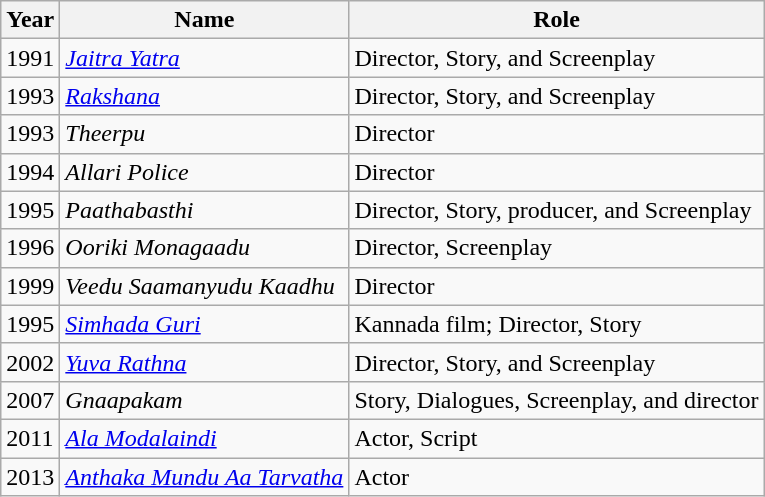<table class="wikitable">
<tr>
<th>Year</th>
<th>Name</th>
<th>Role</th>
</tr>
<tr>
<td>1991</td>
<td><em><a href='#'>Jaitra Yatra</a></em></td>
<td>Director, Story, and Screenplay</td>
</tr>
<tr>
<td>1993</td>
<td><em><a href='#'>Rakshana</a></em></td>
<td>Director, Story, and Screenplay</td>
</tr>
<tr>
<td>1993</td>
<td><em>Theerpu</em></td>
<td>Director</td>
</tr>
<tr>
<td>1994</td>
<td><em>Allari Police</em></td>
<td>Director</td>
</tr>
<tr>
<td>1995</td>
<td><em>Paathabasthi</em></td>
<td>Director, Story, producer, and Screenplay</td>
</tr>
<tr>
<td>1996</td>
<td><em>Ooriki Monagaadu</em></td>
<td>Director, Screenplay</td>
</tr>
<tr>
<td>1999</td>
<td><em>Veedu Saamanyudu Kaadhu</em></td>
<td>Director</td>
</tr>
<tr>
<td>1995</td>
<td><em><a href='#'>Simhada Guri</a></em></td>
<td>Kannada film; Director, Story</td>
</tr>
<tr>
<td>2002</td>
<td><em><a href='#'>Yuva Rathna</a></em></td>
<td>Director,  Story, and Screenplay</td>
</tr>
<tr>
<td>2007</td>
<td><em>Gnaapakam</em></td>
<td>Story, Dialogues, Screenplay, and director</td>
</tr>
<tr>
<td>2011</td>
<td><em><a href='#'>Ala Modalaindi</a></em></td>
<td>Actor, Script</td>
</tr>
<tr>
<td>2013</td>
<td><em><a href='#'>Anthaka Mundu Aa Tarvatha</a></em></td>
<td>Actor</td>
</tr>
</table>
